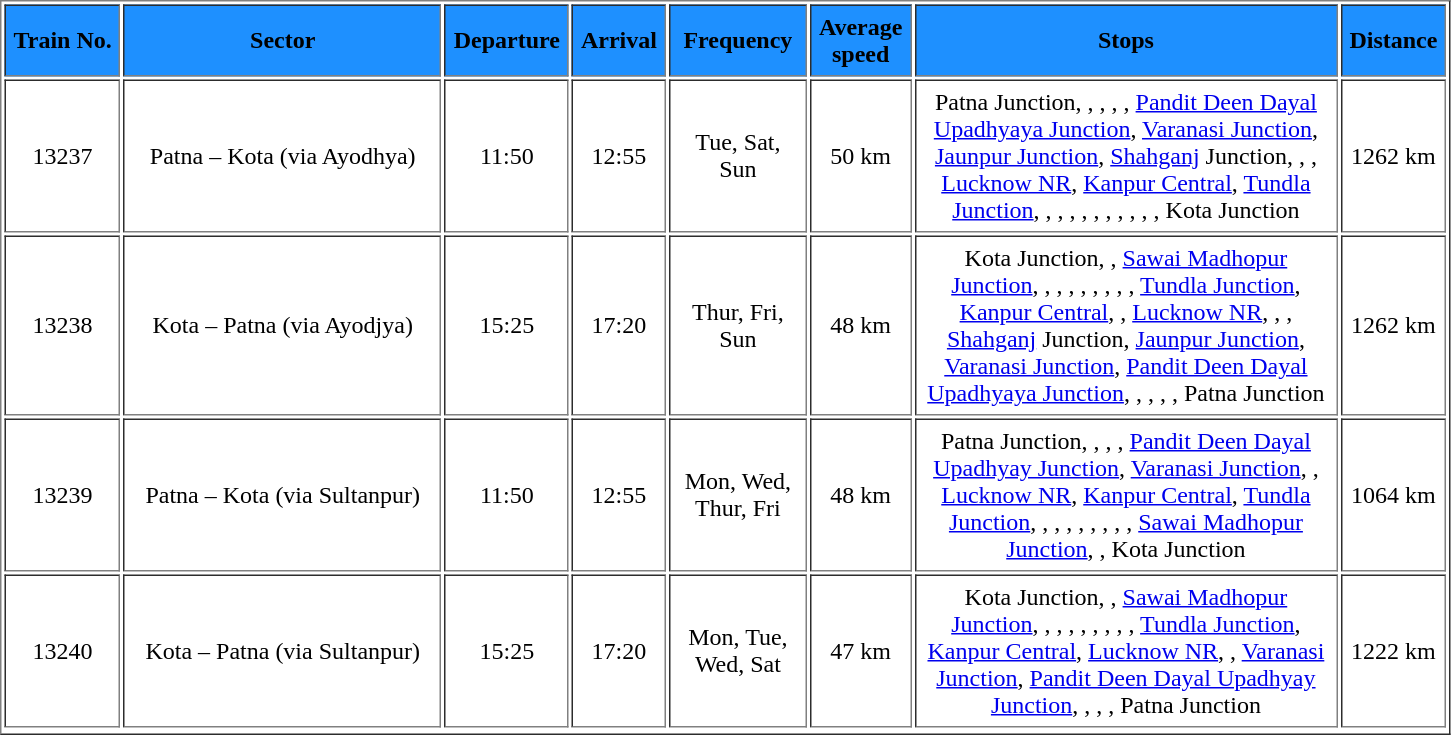<table class="tocolours"  border="1" cellpadding="5" style="text-align:center;">
<tr bgcolor=1e90ff>
<th>Train No.</th>
<th style="width:200px;">Sector</th>
<th style="width:50px;">Departure</th>
<th style="width:50px;">Arrival</th>
<th style="width:80px;">Frequency</th>
<th style="width:50px;">Average speed</th>
<th style="width:270px;">Stops</th>
<th>Distance</th>
</tr>
<tr>
<td>13237</td>
<td>Patna – Kota (via Ayodhya)</td>
<td>11:50</td>
<td>12:55</td>
<td>Tue, Sat, Sun</td>
<td>50 km</td>
<td>Patna Junction, , , , , <a href='#'>Pandit Deen Dayal Upadhyaya Junction</a>, <a href='#'>Varanasi Junction</a>, <a href='#'>Jaunpur Junction</a>, <a href='#'>Shahganj</a> Junction,  , , <a href='#'>Lucknow NR</a>, <a href='#'>Kanpur Central</a>, <a href='#'>Tundla Junction</a>, , , , , , , , , , , Kota Junction</td>
<td>1262 km</td>
</tr>
<tr>
<td>13238</td>
<td>Kota – Patna (via Ayodjya)</td>
<td>15:25</td>
<td>17:20</td>
<td>Thur, Fri, Sun</td>
<td>48 km</td>
<td>Kota Junction, , <a href='#'>Sawai Madhopur Junction</a>, , , , , , , , , <a href='#'>Tundla Junction</a>, <a href='#'>Kanpur Central</a>, , <a href='#'>Lucknow NR</a>, , , <a href='#'>Shahganj</a> Junction, <a href='#'>Jaunpur Junction</a>, <a href='#'>Varanasi Junction</a>, <a href='#'>Pandit Deen Dayal Upadhyaya Junction</a>, , , , , Patna Junction</td>
<td>1262 km</td>
</tr>
<tr>
<td>13239</td>
<td>Patna – Kota (via Sultanpur)</td>
<td>11:50</td>
<td>12:55</td>
<td>Mon, Wed, Thur, Fri</td>
<td>48 km</td>
<td>Patna Junction, , , , <a href='#'>Pandit Deen Dayal Upadhyay Junction</a>, <a href='#'>Varanasi Junction</a>, , <a href='#'>Lucknow NR</a>, <a href='#'>Kanpur Central</a>, <a href='#'>Tundla Junction</a>, , , , , , , , , <a href='#'>Sawai Madhopur Junction</a>, , Kota Junction</td>
<td>1064 km</td>
</tr>
<tr>
<td>13240</td>
<td>Kota – Patna (via Sultanpur)</td>
<td>15:25</td>
<td>17:20</td>
<td>Mon, Tue, Wed, Sat</td>
<td>47 km</td>
<td>Kota Junction, , <a href='#'>Sawai Madhopur Junction</a>, , , , , , , , , <a href='#'>Tundla Junction</a>, <a href='#'>Kanpur Central</a>, <a href='#'>Lucknow NR</a>, , <a href='#'>Varanasi Junction</a>, <a href='#'>Pandit Deen Dayal Upadhyay Junction</a>, , , , Patna Junction</td>
<td>1222 km</td>
</tr>
<tr>
</tr>
</table>
